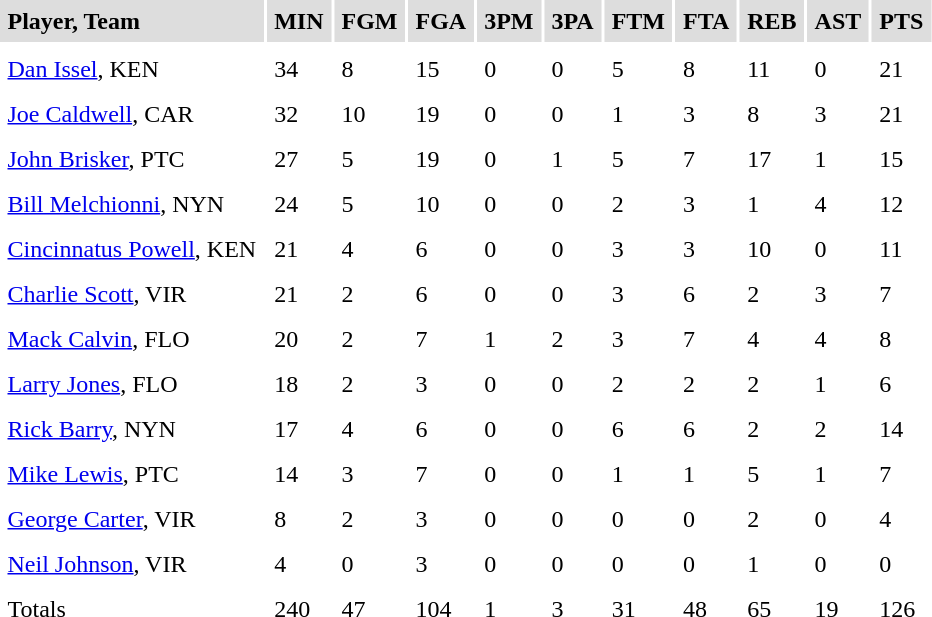<table cellpadding=5>
<tr bgcolor="#dddddd">
<td><strong>Player, Team</strong></td>
<td><strong>MIN</strong></td>
<td><strong>FGM</strong></td>
<td><strong>FGA</strong></td>
<td><strong>3PM</strong></td>
<td><strong>3PA</strong></td>
<td><strong>FTM</strong></td>
<td><strong>FTA</strong></td>
<td><strong>REB</strong></td>
<td><strong>AST</strong></td>
<td><strong>PTS</strong></td>
</tr>
<tr bgcolor="#eeeeee">
</tr>
<tr>
<td><a href='#'>Dan Issel</a>, KEN</td>
<td>34</td>
<td>8</td>
<td>15</td>
<td>0</td>
<td>0</td>
<td>5</td>
<td>8</td>
<td>11</td>
<td>0</td>
<td>21</td>
</tr>
<tr>
<td><a href='#'>Joe Caldwell</a>, CAR</td>
<td>32</td>
<td>10</td>
<td>19</td>
<td>0</td>
<td>0</td>
<td>1</td>
<td>3</td>
<td>8</td>
<td>3</td>
<td>21</td>
</tr>
<tr>
<td><a href='#'>John Brisker</a>, PTC</td>
<td>27</td>
<td>5</td>
<td>19</td>
<td>0</td>
<td>1</td>
<td>5</td>
<td>7</td>
<td>17</td>
<td>1</td>
<td>15</td>
</tr>
<tr>
<td><a href='#'>Bill Melchionni</a>, NYN</td>
<td>24</td>
<td>5</td>
<td>10</td>
<td>0</td>
<td>0</td>
<td>2</td>
<td>3</td>
<td>1</td>
<td>4</td>
<td>12</td>
</tr>
<tr>
<td><a href='#'>Cincinnatus Powell</a>, KEN</td>
<td>21</td>
<td>4</td>
<td>6</td>
<td>0</td>
<td>0</td>
<td>3</td>
<td>3</td>
<td>10</td>
<td>0</td>
<td>11</td>
</tr>
<tr>
<td><a href='#'>Charlie Scott</a>, VIR</td>
<td>21</td>
<td>2</td>
<td>6</td>
<td>0</td>
<td>0</td>
<td>3</td>
<td>6</td>
<td>2</td>
<td>3</td>
<td>7</td>
</tr>
<tr>
<td><a href='#'>Mack Calvin</a>, FLO</td>
<td>20</td>
<td>2</td>
<td>7</td>
<td>1</td>
<td>2</td>
<td>3</td>
<td>7</td>
<td>4</td>
<td>4</td>
<td>8</td>
</tr>
<tr>
<td><a href='#'>Larry Jones</a>, FLO</td>
<td>18</td>
<td>2</td>
<td>3</td>
<td>0</td>
<td>0</td>
<td>2</td>
<td>2</td>
<td>2</td>
<td>1</td>
<td>6</td>
</tr>
<tr>
<td><a href='#'>Rick Barry</a>, NYN</td>
<td>17</td>
<td>4</td>
<td>6</td>
<td>0</td>
<td>0</td>
<td>6</td>
<td>6</td>
<td>2</td>
<td>2</td>
<td>14</td>
</tr>
<tr>
<td><a href='#'>Mike Lewis</a>, PTC</td>
<td>14</td>
<td>3</td>
<td>7</td>
<td>0</td>
<td>0</td>
<td>1</td>
<td>1</td>
<td>5</td>
<td>1</td>
<td>7</td>
</tr>
<tr>
<td><a href='#'>George Carter</a>, VIR</td>
<td>8</td>
<td>2</td>
<td>3</td>
<td>0</td>
<td>0</td>
<td>0</td>
<td>0</td>
<td>2</td>
<td>0</td>
<td>4</td>
</tr>
<tr>
<td><a href='#'>Neil Johnson</a>, VIR</td>
<td>4</td>
<td>0</td>
<td>3</td>
<td>0</td>
<td>0</td>
<td>0</td>
<td>0</td>
<td>1</td>
<td>0</td>
<td>0</td>
</tr>
<tr>
<td>Totals</td>
<td>240</td>
<td>47</td>
<td>104</td>
<td>1</td>
<td>3</td>
<td>31</td>
<td>48</td>
<td>65</td>
<td>19</td>
<td>126</td>
</tr>
<tr>
</tr>
</table>
